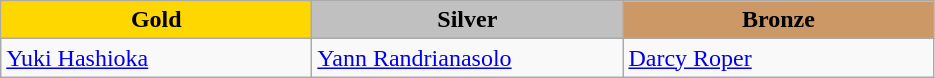<table class="wikitable" style="text-align:left">
<tr align="center">
<td width=200 bgcolor=gold><strong>Gold</strong></td>
<td width=200 bgcolor=silver><strong>Silver</strong></td>
<td width=200 bgcolor=CC9966><strong>Bronze</strong></td>
</tr>
<tr>
<td><a href='#'>Yuki Hashioka</a><br></td>
<td><a href='#'>Yann Randrianasolo</a><br></td>
<td><a href='#'>Darcy Roper</a><br></td>
</tr>
</table>
